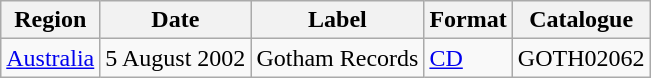<table class="wikitable">
<tr>
<th>Region</th>
<th>Date</th>
<th>Label</th>
<th>Format</th>
<th>Catalogue</th>
</tr>
<tr>
<td><a href='#'>Australia</a></td>
<td>5 August 2002</td>
<td>Gotham Records</td>
<td><a href='#'>CD</a></td>
<td>GOTH02062</td>
</tr>
</table>
